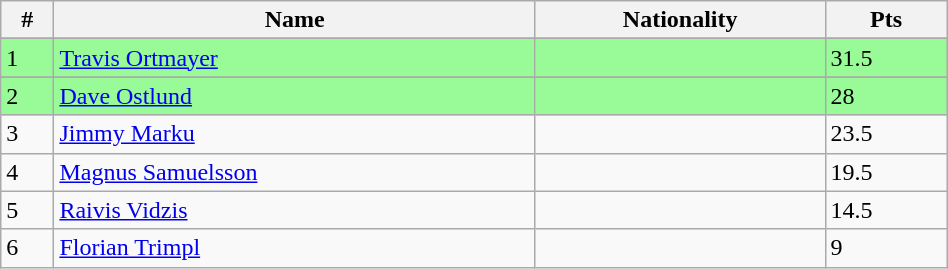<table class="wikitable" style="display: inline-table; width: 50%;">
<tr>
<th>#</th>
<th>Name</th>
<th>Nationality</th>
<th>Pts</th>
</tr>
<tr>
</tr>
<tr style="background:palegreen;">
<td>1</td>
<td><a href='#'>Travis Ortmayer</a></td>
<td></td>
<td>31.5</td>
</tr>
<tr>
</tr>
<tr style="background:palegreen;">
<td>2</td>
<td><a href='#'>Dave Ostlund</a></td>
<td></td>
<td>28</td>
</tr>
<tr>
<td>3</td>
<td><a href='#'>Jimmy Marku</a></td>
<td></td>
<td>23.5</td>
</tr>
<tr>
<td>4</td>
<td><a href='#'>Magnus Samuelsson</a></td>
<td></td>
<td>19.5</td>
</tr>
<tr>
<td>5</td>
<td><a href='#'>Raivis Vidzis</a></td>
<td></td>
<td>14.5</td>
</tr>
<tr>
<td>6</td>
<td><a href='#'>Florian Trimpl</a></td>
<td></td>
<td>9</td>
</tr>
</table>
